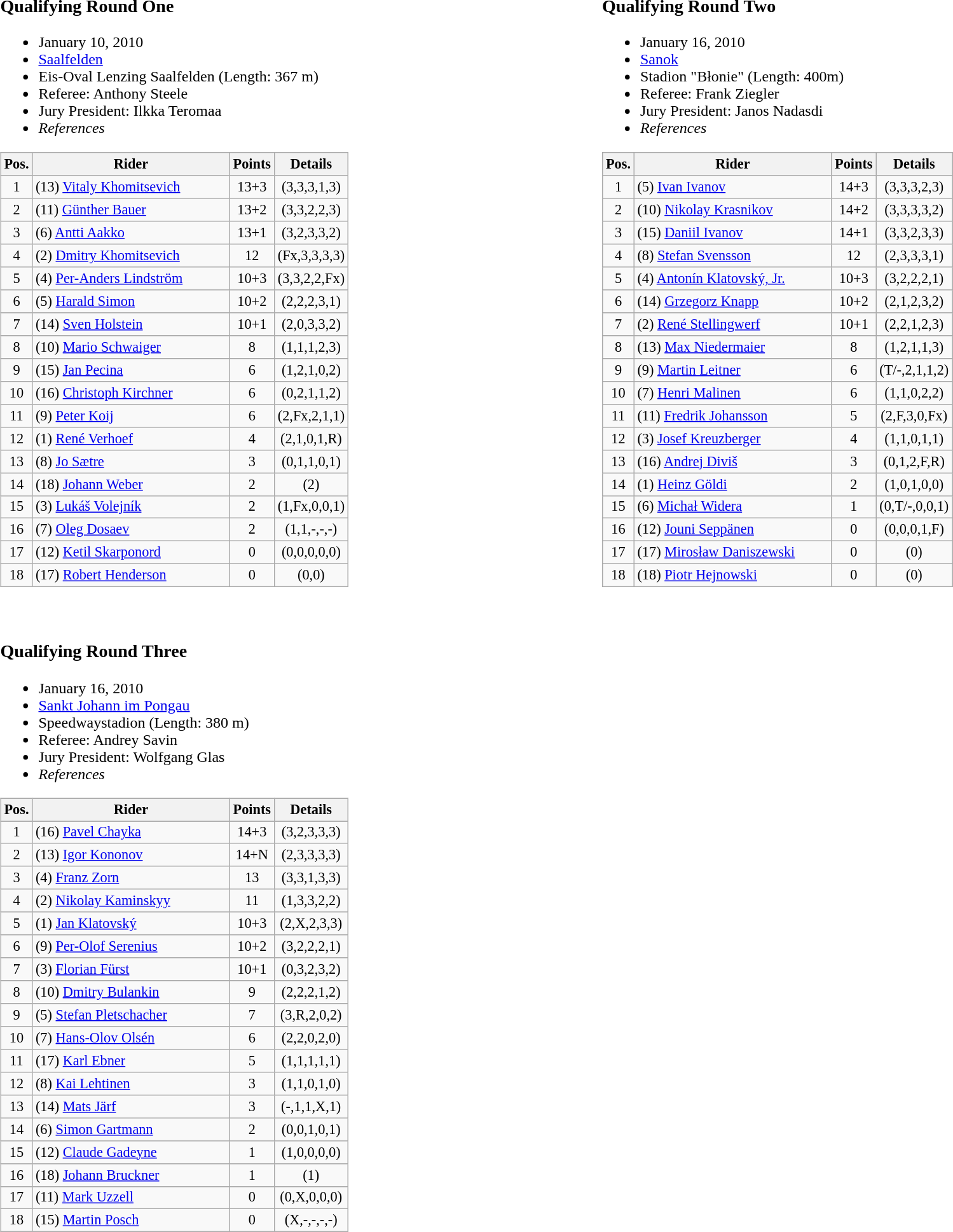<table width=100%>
<tr>
<td width=50% valign=top><br><h3>Qualifying Round One</h3><ul><li>January 10, 2010</li><li> <a href='#'>Saalfelden</a></li><li>Eis-Oval Lenzing Saalfelden (Length: 367 m)</li><li>Referee:  Anthony Steele</li><li>Jury President:  Ilkka Teromaa</li><li><em>References</em> </li></ul><table class=wikitable style="font-size:93%;">
<tr>
<th width=25px>Pos.</th>
<th width=200px>Rider</th>
<th width=40px>Points</th>
<th width=70px>Details</th>
</tr>
<tr align=center >
<td>1</td>
<td align=left> (13) <a href='#'>Vitaly Khomitsevich</a></td>
<td>13+3</td>
<td>(3,3,3,1,3)</td>
</tr>
<tr align=center >
<td>2</td>
<td align=left> (11) <a href='#'>Günther Bauer</a></td>
<td>13+2</td>
<td>(3,3,2,2,3)</td>
</tr>
<tr align=center >
<td>3</td>
<td align=left> (6) <a href='#'>Antti Aakko</a></td>
<td>13+1</td>
<td>(3,2,3,3,2)</td>
</tr>
<tr align=center >
<td>4</td>
<td align=left> (2) <a href='#'>Dmitry Khomitsevich</a></td>
<td>12</td>
<td>(Fx,3,3,3,3)</td>
</tr>
<tr align=center >
<td>5</td>
<td align=left> (4) <a href='#'>Per-Anders Lindström</a></td>
<td>10+3</td>
<td>(3,3,2,2,Fx)</td>
</tr>
<tr align=center>
<td>6</td>
<td align=left > (5) <a href='#'>Harald Simon</a></td>
<td>10+2</td>
<td>(2,2,2,3,1)</td>
</tr>
<tr align=center>
<td>7</td>
<td align=left > (14) <a href='#'>Sven Holstein</a></td>
<td>10+1</td>
<td>(2,0,3,3,2)</td>
</tr>
<tr align=center>
<td>8</td>
<td align=left> (10) <a href='#'>Mario Schwaiger</a></td>
<td>8</td>
<td>(1,1,1,2,3)</td>
</tr>
<tr align=center>
<td>9</td>
<td align=left> (15) <a href='#'>Jan Pecina</a></td>
<td>6</td>
<td>(1,2,1,0,2)</td>
</tr>
<tr align=center>
<td>10</td>
<td align=left> (16) <a href='#'>Christoph Kirchner</a></td>
<td>6</td>
<td>(0,2,1,1,2)</td>
</tr>
<tr align=center>
<td>11</td>
<td align=left> (9) <a href='#'>Peter Koij</a></td>
<td>6</td>
<td>(2,Fx,2,1,1)</td>
</tr>
<tr align=center>
<td>12</td>
<td align=left> (1) <a href='#'>René Verhoef</a></td>
<td>4</td>
<td>(2,1,0,1,R)</td>
</tr>
<tr align=center>
<td>13</td>
<td align=left> (8) <a href='#'>Jo Sætre</a></td>
<td>3</td>
<td>(0,1,1,0,1)</td>
</tr>
<tr align=center>
<td>14</td>
<td align=left> (18) <a href='#'>Johann Weber</a></td>
<td>2</td>
<td>(2)</td>
</tr>
<tr align=center>
<td>15</td>
<td align=left> (3) <a href='#'>Lukáš Volejník</a></td>
<td>2</td>
<td>(1,Fx,0,0,1)</td>
</tr>
<tr align=center>
<td>16</td>
<td align=left> (7) <a href='#'>Oleg Dosaev</a></td>
<td>2</td>
<td>(1,1,-,-,-)</td>
</tr>
<tr align=center>
<td>17</td>
<td align=left> (12) <a href='#'>Ketil Skarponord</a></td>
<td>0</td>
<td>(0,0,0,0,0)</td>
</tr>
<tr align=center>
<td>18</td>
<td align=left> (17) <a href='#'>Robert Henderson</a></td>
<td>0</td>
<td>(0,0)</td>
</tr>
</table>
</td>
<td width=50% valign=top><br><h3>Qualifying Round Two</h3><ul><li>January 16, 2010</li><li> <a href='#'>Sanok</a></li><li>Stadion "Błonie" (Length: 400m)</li><li>Referee:  Frank Ziegler</li><li>Jury President:  Janos Nadasdi</li><li><em>References</em> </li></ul><table class=wikitable style="font-size:93%;">
<tr>
<th width=25px>Pos.</th>
<th width=200px>Rider</th>
<th width=40px>Points</th>
<th width=70px>Details</th>
</tr>
<tr align=center >
<td>1</td>
<td align=left> (5) <a href='#'>Ivan Ivanov</a></td>
<td>14+3</td>
<td>(3,3,3,2,3)</td>
</tr>
<tr align=center >
<td>2</td>
<td align=left> (10) <a href='#'>Nikolay Krasnikov</a></td>
<td>14+2</td>
<td>(3,3,3,3,2)</td>
</tr>
<tr align=center >
<td>3</td>
<td align=left> (15) <a href='#'>Daniil Ivanov</a></td>
<td>14+1</td>
<td>(3,3,2,3,3)</td>
</tr>
<tr align=center >
<td>4</td>
<td align=left> (8) <a href='#'>Stefan Svensson</a></td>
<td>12</td>
<td>(2,3,3,3,1)</td>
</tr>
<tr align=center >
<td>5</td>
<td align=left> (4) <a href='#'>Antonín Klatovský, Jr.</a></td>
<td>10+3</td>
<td>(3,2,2,2,1)</td>
</tr>
<tr align=center>
<td>6</td>
<td align=left > (14) <a href='#'>Grzegorz Knapp</a></td>
<td>10+2</td>
<td>(2,1,2,3,2)</td>
</tr>
<tr align=center>
<td>7</td>
<td align=left> (2) <a href='#'>René Stellingwerf</a></td>
<td>10+1</td>
<td>(2,2,1,2,3)</td>
</tr>
<tr align=center>
<td>8</td>
<td align=left> (13) <a href='#'>Max Niedermaier</a></td>
<td>8</td>
<td>(1,2,1,1,3)</td>
</tr>
<tr align=center>
<td>9</td>
<td align=left> (9) <a href='#'>Martin Leitner</a></td>
<td>6</td>
<td>(T/-,2,1,1,2)</td>
</tr>
<tr align=center>
<td>10</td>
<td align=left> (7) <a href='#'>Henri Malinen</a></td>
<td>6</td>
<td>(1,1,0,2,2)</td>
</tr>
<tr align=center>
<td>11</td>
<td align=left> (11) <a href='#'>Fredrik Johansson</a></td>
<td>5</td>
<td>(2,F,3,0,Fx)</td>
</tr>
<tr align=center>
<td>12</td>
<td align=left> (3) <a href='#'>Josef Kreuzberger</a></td>
<td>4</td>
<td>(1,1,0,1,1)</td>
</tr>
<tr align=center>
<td>13</td>
<td align=left> (16) <a href='#'>Andrej Diviš</a></td>
<td>3</td>
<td>(0,1,2,F,R)</td>
</tr>
<tr align=center>
<td>14</td>
<td align=left> (1) <a href='#'>Heinz Göldi</a></td>
<td>2</td>
<td>(1,0,1,0,0)</td>
</tr>
<tr align=center>
<td>15</td>
<td align=left> (6) <a href='#'>Michał Widera</a></td>
<td>1</td>
<td>(0,T/-,0,0,1)</td>
</tr>
<tr align=center>
<td>16</td>
<td align=left> (12) <a href='#'>Jouni Seppänen</a></td>
<td>0</td>
<td>(0,0,0,1,F)</td>
</tr>
<tr align=center>
<td>17</td>
<td align=left> (17) <a href='#'>Mirosław Daniszewski</a></td>
<td>0</td>
<td>(0)</td>
</tr>
<tr align=center>
<td>18</td>
<td align=left> (18) <a href='#'>Piotr Hejnowski</a></td>
<td>0</td>
<td>(0)</td>
</tr>
</table>
</td>
</tr>
<tr>
<td><br><h3>Qualifying Round Three</h3><ul><li>January 16, 2010</li><li> <a href='#'>Sankt Johann im Pongau</a></li><li>Speedwaystadion (Length: 380 m)</li><li>Referee:  Andrey Savin</li><li>Jury President:  Wolfgang Glas</li><li><em>References</em> </li></ul><table class=wikitable style="font-size:93%;">
<tr>
<th width=25px>Pos.</th>
<th width=200px>Rider</th>
<th width=40px>Points</th>
<th width=70px>Details</th>
</tr>
<tr align=center >
<td>1</td>
<td align=left> (16) <a href='#'>Pavel Chayka</a></td>
<td>14+3</td>
<td>(3,2,3,3,3)</td>
</tr>
<tr align=center >
<td>2</td>
<td align=left> (13) <a href='#'>Igor Kononov</a></td>
<td>14+N</td>
<td>(2,3,3,3,3)</td>
</tr>
<tr align=center >
<td>3</td>
<td align=left> (4) <a href='#'>Franz Zorn</a></td>
<td>13</td>
<td>(3,3,1,3,3)</td>
</tr>
<tr align=center >
<td>4</td>
<td align=left> (2) <a href='#'>Nikolay Kaminskyy</a></td>
<td>11</td>
<td>(1,3,3,2,2)</td>
</tr>
<tr align=center >
<td>5</td>
<td align=left> (1) <a href='#'>Jan Klatovský</a></td>
<td>10+3</td>
<td>(2,X,2,3,3)</td>
</tr>
<tr align=center>
<td>6</td>
<td align=left> (9) <a href='#'>Per-Olof Serenius</a></td>
<td>10+2</td>
<td>(3,2,2,2,1)</td>
</tr>
<tr align=center>
<td>7</td>
<td align=left> (3) <a href='#'>Florian Fürst</a></td>
<td>10+1</td>
<td>(0,3,2,3,2)</td>
</tr>
<tr align=center>
<td>8</td>
<td align=left> (10) <a href='#'>Dmitry Bulankin</a></td>
<td>9</td>
<td>(2,2,2,1,2)</td>
</tr>
<tr align=center>
<td>9</td>
<td align=left> (5) <a href='#'>Stefan Pletschacher</a></td>
<td>7</td>
<td>(3,R,2,0,2)</td>
</tr>
<tr align=center>
<td>10</td>
<td align=left> (7) <a href='#'>Hans-Olov Olsén</a></td>
<td>6</td>
<td>(2,2,0,2,0)</td>
</tr>
<tr align=center>
<td>11</td>
<td align=left> (17) <a href='#'>Karl Ebner</a></td>
<td>5</td>
<td>(1,1,1,1,1)</td>
</tr>
<tr align=center>
<td>12</td>
<td align=left> (8) <a href='#'>Kai Lehtinen</a></td>
<td>3</td>
<td>(1,1,0,1,0)</td>
</tr>
<tr align=center>
<td>13</td>
<td align=left> (14) <a href='#'>Mats Järf</a></td>
<td>3</td>
<td>(-,1,1,X,1)</td>
</tr>
<tr align=center>
<td>14</td>
<td align=left> (6) <a href='#'>Simon Gartmann</a></td>
<td>2</td>
<td>(0,0,1,0,1)</td>
</tr>
<tr align=center>
<td>15</td>
<td align=left> (12) <a href='#'>Claude Gadeyne</a></td>
<td>1</td>
<td>(1,0,0,0,0)</td>
</tr>
<tr align=center>
<td>16</td>
<td align=left> (18) <a href='#'>Johann Bruckner</a></td>
<td>1</td>
<td>(1)</td>
</tr>
<tr align=center>
<td>17</td>
<td align=left> (11) <a href='#'>Mark Uzzell</a></td>
<td>0</td>
<td>(0,X,0,0,0)</td>
</tr>
<tr align=center>
<td>18</td>
<td align=left> (15) <a href='#'>Martin Posch</a></td>
<td>0</td>
<td>(X,-,-,-,-)</td>
</tr>
</table>
</td>
<td></td>
</tr>
</table>
